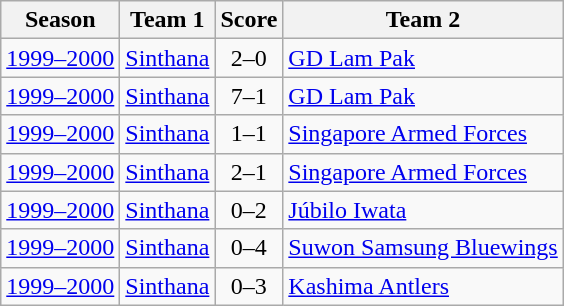<table class="wikitable">
<tr>
<th>Season</th>
<th>Team 1</th>
<th>Score</th>
<th>Team 2</th>
</tr>
<tr>
<td><a href='#'>1999–2000</a></td>
<td> <a href='#'>Sinthana</a></td>
<td style="text-align: center">2–0</td>
<td> <a href='#'>GD Lam Pak</a></td>
</tr>
<tr>
<td><a href='#'>1999–2000</a></td>
<td> <a href='#'>Sinthana</a></td>
<td style="text-align: center">7–1</td>
<td> <a href='#'>GD Lam Pak</a></td>
</tr>
<tr>
<td><a href='#'>1999–2000</a></td>
<td> <a href='#'>Sinthana</a></td>
<td style="text-align: center">1–1</td>
<td> <a href='#'>Singapore Armed Forces</a></td>
</tr>
<tr>
<td><a href='#'>1999–2000</a></td>
<td> <a href='#'>Sinthana</a></td>
<td style="text-align: center">2–1</td>
<td> <a href='#'>Singapore Armed Forces</a></td>
</tr>
<tr>
<td><a href='#'>1999–2000</a></td>
<td> <a href='#'>Sinthana</a></td>
<td style="text-align: center">0–2</td>
<td> <a href='#'>Júbilo Iwata</a></td>
</tr>
<tr>
<td><a href='#'>1999–2000</a></td>
<td> <a href='#'>Sinthana</a></td>
<td style="text-align: center">0–4</td>
<td> <a href='#'>Suwon Samsung Bluewings</a></td>
</tr>
<tr>
<td><a href='#'>1999–2000</a></td>
<td> <a href='#'>Sinthana</a></td>
<td style="text-align: center">0–3</td>
<td> <a href='#'>Kashima Antlers</a></td>
</tr>
</table>
